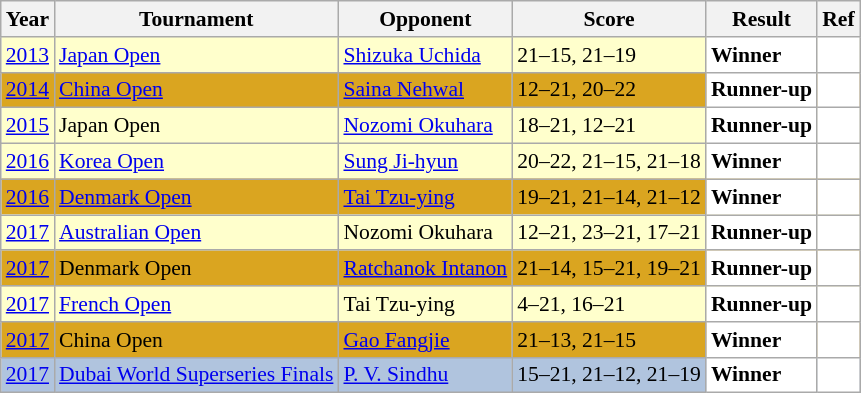<table class="sortable wikitable" style="font-size: 90%">
<tr>
<th>Year</th>
<th>Tournament</th>
<th>Opponent</th>
<th>Score</th>
<th>Result</th>
<th>Ref</th>
</tr>
<tr style="background:#FFFFCC">
<td align="center"><a href='#'>2013</a></td>
<td align="left"><a href='#'>Japan Open</a></td>
<td align="left"> <a href='#'>Shizuka Uchida</a></td>
<td align="left">21–15, 21–19</td>
<td style="text-align:left; background:white"> <strong>Winner</strong></td>
<td style="text-align:center; background:white"></td>
</tr>
<tr style="background:#DAA520">
<td align="center"><a href='#'>2014</a></td>
<td align="left"><a href='#'>China Open</a></td>
<td align="left"> <a href='#'>Saina Nehwal</a></td>
<td align="left">12–21, 20–22</td>
<td style="text-align:left; background:white"> <strong>Runner-up</strong></td>
<td style="text-align:center; background:white"></td>
</tr>
<tr style="background:#FFFFCC">
<td align="center"><a href='#'>2015</a></td>
<td align="left">Japan Open</td>
<td align="left"> <a href='#'>Nozomi Okuhara</a></td>
<td align="left">18–21, 12–21</td>
<td style="text-align:left; background:white"> <strong>Runner-up</strong></td>
<td style="text-align:center; background:white"></td>
</tr>
<tr style="background:#FFFFCC">
<td align="center"><a href='#'>2016</a></td>
<td align="left"><a href='#'>Korea Open</a></td>
<td align="left"> <a href='#'>Sung Ji-hyun</a></td>
<td align="left">20–22, 21–15, 21–18</td>
<td style="text-align:left; background:white"> <strong>Winner</strong></td>
<td style="text-align:center; background:white"></td>
</tr>
<tr style="background:#DAA520">
<td align="center"><a href='#'>2016</a></td>
<td align="left"><a href='#'>Denmark Open</a></td>
<td align="left"> <a href='#'>Tai Tzu-ying</a></td>
<td align="left">19–21, 21–14, 21–12</td>
<td style="text-align:left; background:white"> <strong>Winner</strong></td>
<td style="text-align:center; background:white"></td>
</tr>
<tr style="background:#FFFFCC">
<td align="center"><a href='#'>2017</a></td>
<td align="left"><a href='#'>Australian Open</a></td>
<td align="left"> Nozomi Okuhara</td>
<td align="left">12–21, 23–21, 17–21</td>
<td style="text-align:left; background:white"> <strong>Runner-up</strong></td>
<td style="text-align:center; background:white"></td>
</tr>
<tr style="background:#DAA520">
<td align="center"><a href='#'>2017</a></td>
<td align="left">Denmark Open</td>
<td align="left"> <a href='#'>Ratchanok Intanon</a></td>
<td align="left">21–14, 15–21, 19–21</td>
<td style="text-align:left; background:white"> <strong>Runner-up</strong></td>
<td style="text-align:center; background:white"></td>
</tr>
<tr style="background:#FFFFCC">
<td align="center"><a href='#'>2017</a></td>
<td align="left"><a href='#'>French Open</a></td>
<td align="left"> Tai Tzu-ying</td>
<td align="left">4–21, 16–21</td>
<td style="text-align:left; background:white"> <strong>Runner-up</strong></td>
<td style="text-align:center; background:white"></td>
</tr>
<tr style="background:#DAA520">
<td align="center"><a href='#'>2017</a></td>
<td align="left">China Open</td>
<td align="left"> <a href='#'>Gao Fangjie</a></td>
<td align="left">21–13, 21–15</td>
<td style="text-align:left; background:white"> <strong>Winner</strong></td>
<td style="text-align:center; background:white"></td>
</tr>
<tr style="background:#B0C4DE">
<td align="center"><a href='#'>2017</a></td>
<td align="left"><a href='#'>Dubai World Superseries Finals</a></td>
<td align="left"> <a href='#'>P. V. Sindhu</a></td>
<td align="left">15–21, 21–12, 21–19</td>
<td style="text-align:left; background:white">  <strong>Winner</strong></td>
<td style="text-align:center; background:white"></td>
</tr>
</table>
